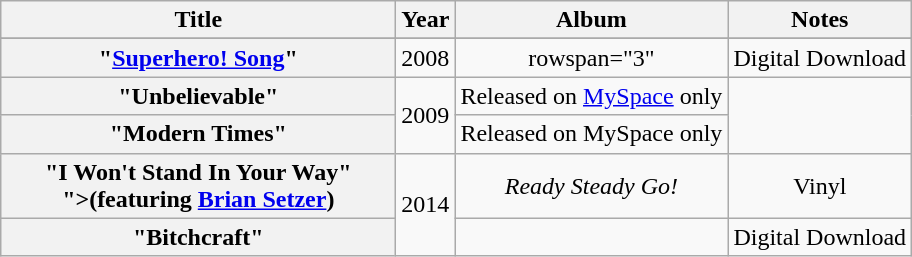<table class="wikitable plainrowheaders" style="text-align:center;" border="1">
<tr>
<th scope="col" style="width:16em;">Title</th>
<th scope="col">Year</th>
<th scope="col">Album</th>
<th scope="col">Notes</th>
</tr>
<tr>
</tr>
<tr>
<th scope="row">"<a href='#'>Superhero! Song</a>"</th>
<td>2008</td>
<td>rowspan="3" </td>
<td>Digital Download</td>
</tr>
<tr>
<th scope="row">"Unbelievable"</th>
<td rowspan="2">2009</td>
<td>Released on <a href='#'>MySpace</a> only</td>
</tr>
<tr>
<th scope="row">"Modern Times"</th>
<td>Released on MySpace only</td>
</tr>
<tr>
<th scope="row">"I Won't Stand In Your Way" <br><span>">(featuring <a href='#'>Brian Setzer</a>)</span></th>
<td rowspan="2">2014</td>
<td><em>Ready Steady Go!</em></td>
<td>Vinyl</td>
</tr>
<tr>
<th scope="row">"Bitchcraft" </th>
<td></td>
<td>Digital Download</td>
</tr>
</table>
